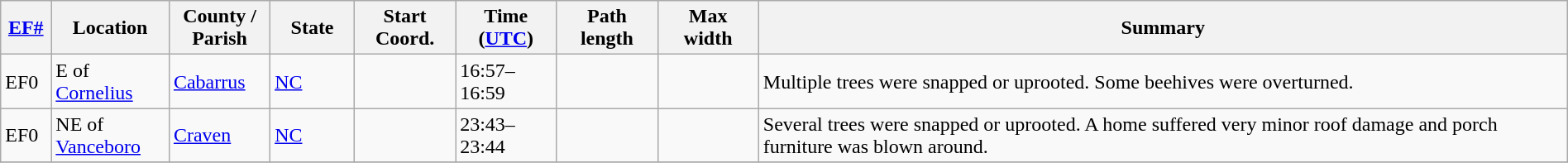<table class="wikitable sortable" style="width:100%;">
<tr>
<th scope="col"  style="width:3%; text-align:center;"><a href='#'>EF#</a></th>
<th scope="col"  style="width:7%; text-align:center;" class="unsortable">Location</th>
<th scope="col"  style="width:6%; text-align:center;" class="unsortable">County / Parish</th>
<th scope="col"  style="width:5%; text-align:center;">State</th>
<th scope="col"  style="width:6%; text-align:center;">Start Coord.</th>
<th scope="col"  style="width:6%; text-align:center;">Time (<a href='#'>UTC</a>)</th>
<th scope="col"  style="width:6%; text-align:center;">Path length</th>
<th scope="col"  style="width:6%; text-align:center;">Max width</th>
<th scope="col" class="unsortable" style="width:48%; text-align:center;">Summary</th>
</tr>
<tr>
<td bgcolor=>EF0</td>
<td>E of <a href='#'>Cornelius</a></td>
<td><a href='#'>Cabarrus</a></td>
<td><a href='#'>NC</a></td>
<td></td>
<td>16:57–16:59</td>
<td></td>
<td></td>
<td>Multiple trees were snapped or uprooted. Some beehives were overturned.</td>
</tr>
<tr>
<td bgcolor=>EF0</td>
<td>NE of <a href='#'>Vanceboro</a></td>
<td><a href='#'>Craven</a></td>
<td><a href='#'>NC</a></td>
<td></td>
<td>23:43–23:44</td>
<td></td>
<td></td>
<td>Several trees were snapped or uprooted. A home suffered very minor roof damage and porch furniture was blown around.</td>
</tr>
<tr>
</tr>
</table>
